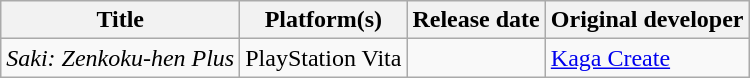<table class="wikitable sortable" width="auto">
<tr>
<th>Title</th>
<th>Platform(s)</th>
<th>Release date</th>
<th>Original developer</th>
</tr>
<tr>
<td><em>Saki: Zenkoku-hen Plus</em></td>
<td>PlayStation Vita</td>
<td></td>
<td><a href='#'>Kaga Create</a></td>
</tr>
</table>
